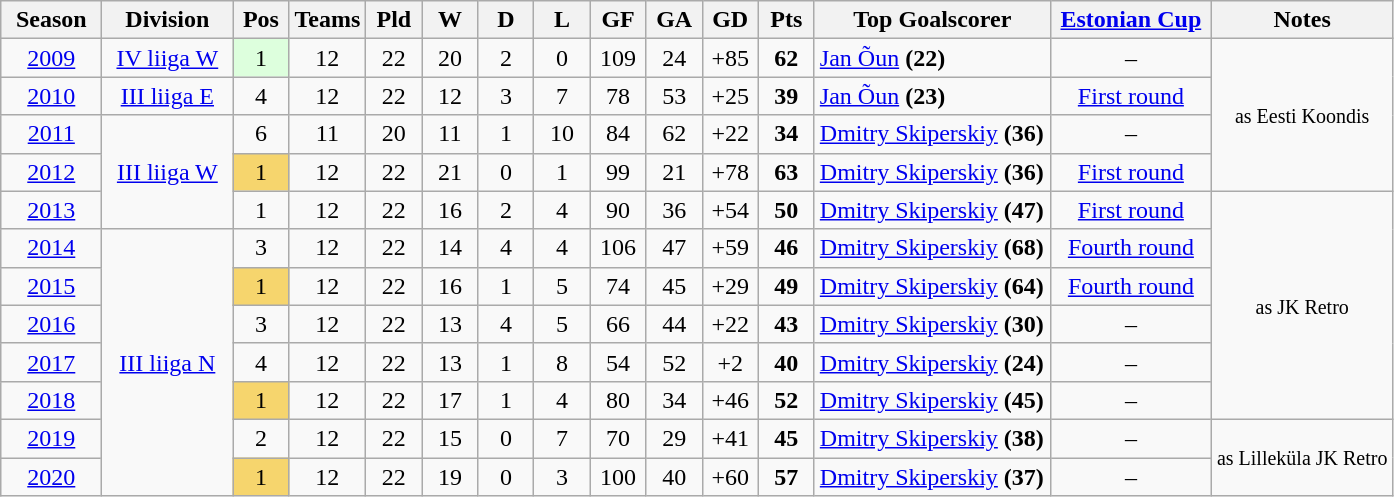<table class="wikitable">
<tr>
<th width=60px>Season</th>
<th width=80px>Division</th>
<th width=30px>Pos</th>
<th width=30px>Teams</th>
<th width=30px>Pld</th>
<th width=30px>W</th>
<th width=30px>D</th>
<th width=30px>L</th>
<th width=30px>GF</th>
<th width=30px>GA</th>
<th width=30px>GD</th>
<th width=30px>Pts</th>
<th width=150px>Top Goalscorer</th>
<th width=100px><a href='#'>Estonian Cup</a></th>
<th>Notes</th>
</tr>
<tr align=center>
<td><a href='#'>2009</a></td>
<td><a href='#'>IV liiga W</a></td>
<td bgcolor="#DDFFDD">1</td>
<td>12</td>
<td>22</td>
<td>20</td>
<td>2</td>
<td>0</td>
<td>109</td>
<td>24</td>
<td>+85</td>
<td><strong>62</strong></td>
<td align=left><a href='#'>Jan Õun</a> <strong>(22)</strong></td>
<td>–</td>
<td rowspan=4><small>as Eesti Koondis</small></td>
</tr>
<tr align=center>
<td><a href='#'>2010</a></td>
<td><a href='#'>III liiga E</a></td>
<td>4</td>
<td>12</td>
<td>22</td>
<td>12</td>
<td>3</td>
<td>7</td>
<td>78</td>
<td>53</td>
<td>+25</td>
<td><strong>39</strong></td>
<td align=left><a href='#'>Jan Õun</a> <strong>(23)</strong></td>
<td><a href='#'>First round</a></td>
</tr>
<tr align=center>
<td><a href='#'>2011</a></td>
<td rowspan=3><a href='#'>III liiga W</a></td>
<td>6</td>
<td>11</td>
<td>20</td>
<td>11</td>
<td>1</td>
<td>10</td>
<td>84</td>
<td>62</td>
<td>+22</td>
<td><strong>34</strong></td>
<td align=left><a href='#'>Dmitry Skiperskiy</a> <strong>(36)</strong></td>
<td>–</td>
</tr>
<tr align=center>
<td><a href='#'>2012</a></td>
<td bgcolor="#F6D56D">1</td>
<td>12</td>
<td>22</td>
<td>21</td>
<td>0</td>
<td>1</td>
<td>99</td>
<td>21</td>
<td>+78</td>
<td><strong>63</strong></td>
<td align=left><a href='#'>Dmitry Skiperskiy</a> <strong>(36)</strong></td>
<td><a href='#'>First round</a></td>
</tr>
<tr align=center>
<td><a href='#'>2013</a></td>
<td>1</td>
<td>12</td>
<td>22</td>
<td>16</td>
<td>2</td>
<td>4</td>
<td>90</td>
<td>36</td>
<td>+54</td>
<td><strong>50</strong></td>
<td align=left><a href='#'>Dmitry Skiperskiy</a> <strong>(47)</strong></td>
<td><a href='#'>First round</a></td>
<td rowspan=6><small>as JK Retro</small></td>
</tr>
<tr align=center>
<td><a href='#'>2014</a></td>
<td rowspan=7><a href='#'>III liiga N</a></td>
<td>3</td>
<td>12</td>
<td>22</td>
<td>14</td>
<td>4</td>
<td>4</td>
<td>106</td>
<td>47</td>
<td>+59</td>
<td><strong>46</strong></td>
<td align=left><a href='#'>Dmitry Skiperskiy</a> <strong>(68)</strong></td>
<td><a href='#'>Fourth round</a></td>
</tr>
<tr align=center>
<td><a href='#'>2015</a></td>
<td bgcolor="#F6D56D">1</td>
<td>12</td>
<td>22</td>
<td>16</td>
<td>1</td>
<td>5</td>
<td>74</td>
<td>45</td>
<td>+29</td>
<td><strong>49</strong></td>
<td align=left><a href='#'>Dmitry Skiperskiy</a> <strong>(64)</strong></td>
<td><a href='#'>Fourth round</a></td>
</tr>
<tr align=center>
<td><a href='#'>2016</a></td>
<td>3</td>
<td>12</td>
<td>22</td>
<td>13</td>
<td>4</td>
<td>5</td>
<td>66</td>
<td>44</td>
<td>+22</td>
<td><strong>43</strong></td>
<td align=left><a href='#'>Dmitry Skiperskiy</a> <strong>(30)</strong></td>
<td>–</td>
</tr>
<tr align=center>
<td><a href='#'>2017</a></td>
<td>4</td>
<td>12</td>
<td>22</td>
<td>13</td>
<td>1</td>
<td>8</td>
<td>54</td>
<td>52</td>
<td>+2</td>
<td><strong>40</strong></td>
<td align=left><a href='#'>Dmitry Skiperskiy</a> <strong>(24)</strong></td>
<td>–</td>
</tr>
<tr align=center>
<td><a href='#'>2018</a></td>
<td bgcolor="#F6D56D">1</td>
<td>12</td>
<td>22</td>
<td>17</td>
<td>1</td>
<td>4</td>
<td>80</td>
<td>34</td>
<td>+46</td>
<td><strong>52</strong></td>
<td align=left><a href='#'>Dmitry Skiperskiy</a> <strong>(45)</strong></td>
<td>–</td>
</tr>
<tr align=center>
<td><a href='#'>2019</a></td>
<td>2</td>
<td>12</td>
<td>22</td>
<td>15</td>
<td>0</td>
<td>7</td>
<td>70</td>
<td>29</td>
<td>+41</td>
<td><strong>45</strong></td>
<td align=left><a href='#'>Dmitry Skiperskiy</a> <strong>(38)</strong></td>
<td>–</td>
<td rowspan=6><small>as Lilleküla JK Retro</small></td>
</tr>
<tr align=center>
<td><a href='#'>2020</a></td>
<td bgcolor="#F6D56D">1</td>
<td>12</td>
<td>22</td>
<td>19</td>
<td>0</td>
<td>3</td>
<td>100</td>
<td>40</td>
<td>+60</td>
<td><strong>57</strong></td>
<td align=left><a href='#'>Dmitry Skiperskiy</a> <strong>(37)</strong></td>
<td>–</td>
</tr>
</table>
